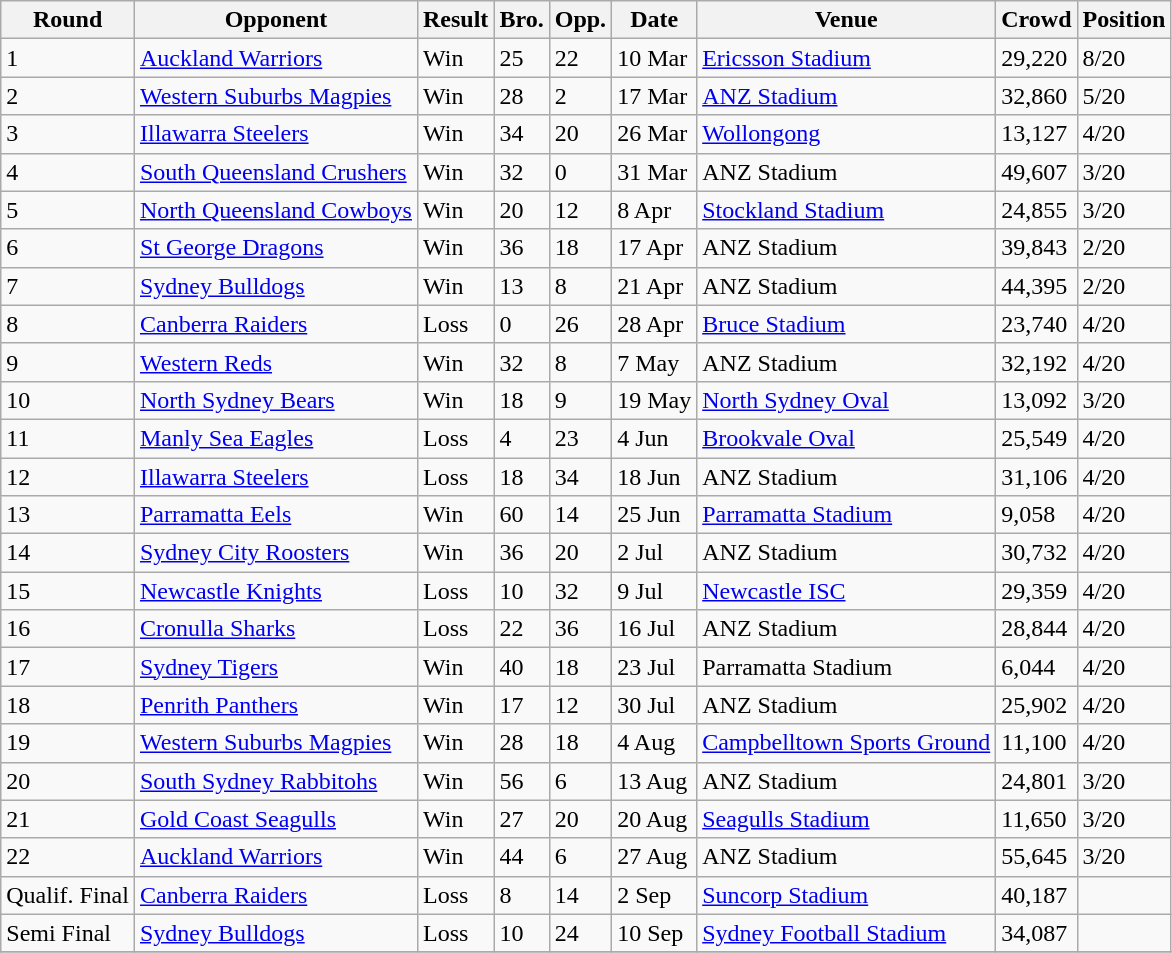<table class="wikitable" style="text-align:left;">
<tr>
<th>Round</th>
<th>Opponent</th>
<th>Result</th>
<th>Bro.</th>
<th>Opp.</th>
<th>Date</th>
<th>Venue</th>
<th>Crowd</th>
<th>Position</th>
</tr>
<tr>
<td>1</td>
<td><a href='#'>Auckland Warriors</a></td>
<td>Win</td>
<td>25</td>
<td>22</td>
<td>10 Mar</td>
<td><a href='#'>Ericsson Stadium</a></td>
<td>29,220</td>
<td>8/20</td>
</tr>
<tr>
<td>2</td>
<td><a href='#'>Western Suburbs Magpies</a></td>
<td>Win</td>
<td>28</td>
<td>2</td>
<td>17 Mar</td>
<td><a href='#'>ANZ Stadium</a></td>
<td>32,860</td>
<td>5/20</td>
</tr>
<tr>
<td>3</td>
<td><a href='#'>Illawarra Steelers</a></td>
<td>Win</td>
<td>34</td>
<td>20</td>
<td>26 Mar</td>
<td><a href='#'>Wollongong</a></td>
<td>13,127</td>
<td>4/20</td>
</tr>
<tr>
<td>4</td>
<td><a href='#'>South Queensland Crushers</a></td>
<td>Win</td>
<td>32</td>
<td>0</td>
<td>31 Mar</td>
<td>ANZ Stadium</td>
<td>49,607</td>
<td>3/20</td>
</tr>
<tr>
<td>5</td>
<td><a href='#'>North Queensland Cowboys</a></td>
<td>Win</td>
<td>20</td>
<td>12</td>
<td>8 Apr</td>
<td><a href='#'>Stockland Stadium</a></td>
<td>24,855</td>
<td>3/20</td>
</tr>
<tr>
<td>6</td>
<td><a href='#'>St George Dragons</a></td>
<td>Win</td>
<td>36</td>
<td>18</td>
<td>17 Apr</td>
<td>ANZ Stadium</td>
<td>39,843</td>
<td>2/20</td>
</tr>
<tr>
<td>7</td>
<td><a href='#'>Sydney Bulldogs</a></td>
<td>Win</td>
<td>13</td>
<td>8</td>
<td>21 Apr</td>
<td>ANZ Stadium</td>
<td>44,395</td>
<td>2/20</td>
</tr>
<tr>
<td>8</td>
<td><a href='#'>Canberra Raiders</a></td>
<td>Loss</td>
<td>0</td>
<td>26</td>
<td>28 Apr</td>
<td><a href='#'>Bruce Stadium</a></td>
<td>23,740</td>
<td>4/20</td>
</tr>
<tr>
<td>9</td>
<td><a href='#'>Western Reds</a></td>
<td>Win</td>
<td>32</td>
<td>8</td>
<td>7 May</td>
<td>ANZ Stadium</td>
<td>32,192</td>
<td>4/20</td>
</tr>
<tr>
<td>10</td>
<td><a href='#'>North Sydney Bears</a></td>
<td>Win</td>
<td>18</td>
<td>9</td>
<td>19 May</td>
<td><a href='#'>North Sydney Oval</a></td>
<td>13,092</td>
<td>3/20</td>
</tr>
<tr>
<td>11</td>
<td><a href='#'>Manly Sea Eagles</a></td>
<td>Loss</td>
<td>4</td>
<td>23</td>
<td>4 Jun</td>
<td><a href='#'>Brookvale Oval</a></td>
<td>25,549</td>
<td>4/20</td>
</tr>
<tr>
<td>12</td>
<td><a href='#'>Illawarra Steelers</a></td>
<td>Loss</td>
<td>18</td>
<td>34</td>
<td>18 Jun</td>
<td>ANZ Stadium</td>
<td>31,106</td>
<td>4/20</td>
</tr>
<tr>
<td>13</td>
<td><a href='#'>Parramatta Eels</a></td>
<td>Win</td>
<td>60</td>
<td>14</td>
<td>25 Jun</td>
<td><a href='#'>Parramatta Stadium</a></td>
<td>9,058</td>
<td>4/20</td>
</tr>
<tr>
<td>14</td>
<td><a href='#'>Sydney City Roosters</a></td>
<td>Win</td>
<td>36</td>
<td>20</td>
<td>2 Jul</td>
<td>ANZ Stadium</td>
<td>30,732</td>
<td>4/20</td>
</tr>
<tr>
<td>15</td>
<td><a href='#'>Newcastle Knights</a></td>
<td>Loss</td>
<td>10</td>
<td>32</td>
<td>9 Jul</td>
<td><a href='#'>Newcastle ISC</a></td>
<td>29,359</td>
<td>4/20</td>
</tr>
<tr>
<td>16</td>
<td><a href='#'>Cronulla Sharks</a></td>
<td>Loss</td>
<td>22</td>
<td>36</td>
<td>16 Jul</td>
<td>ANZ Stadium</td>
<td>28,844</td>
<td>4/20</td>
</tr>
<tr>
<td>17</td>
<td><a href='#'>Sydney Tigers</a></td>
<td>Win</td>
<td>40</td>
<td>18</td>
<td>23 Jul</td>
<td>Parramatta Stadium</td>
<td>6,044</td>
<td>4/20</td>
</tr>
<tr>
<td>18</td>
<td><a href='#'>Penrith Panthers</a></td>
<td>Win</td>
<td>17</td>
<td>12</td>
<td>30 Jul</td>
<td>ANZ Stadium</td>
<td>25,902</td>
<td>4/20</td>
</tr>
<tr>
<td>19</td>
<td><a href='#'>Western Suburbs Magpies</a></td>
<td>Win</td>
<td>28</td>
<td>18</td>
<td>4 Aug</td>
<td><a href='#'>Campbelltown Sports Ground</a></td>
<td>11,100</td>
<td>4/20</td>
</tr>
<tr>
<td>20</td>
<td><a href='#'>South Sydney Rabbitohs</a></td>
<td>Win</td>
<td>56</td>
<td>6</td>
<td>13 Aug</td>
<td>ANZ Stadium</td>
<td>24,801</td>
<td>3/20</td>
</tr>
<tr>
<td>21</td>
<td><a href='#'>Gold Coast Seagulls</a></td>
<td>Win</td>
<td>27</td>
<td>20</td>
<td>20 Aug</td>
<td><a href='#'>Seagulls Stadium</a></td>
<td>11,650</td>
<td>3/20</td>
</tr>
<tr>
<td>22</td>
<td><a href='#'>Auckland Warriors</a></td>
<td>Win</td>
<td>44</td>
<td>6</td>
<td>27 Aug</td>
<td>ANZ Stadium</td>
<td>55,645</td>
<td>3/20</td>
</tr>
<tr>
<td>Qualif. Final</td>
<td><a href='#'>Canberra Raiders</a></td>
<td>Loss</td>
<td>8</td>
<td>14</td>
<td>2 Sep</td>
<td><a href='#'>Suncorp Stadium</a></td>
<td>40,187</td>
<td></td>
</tr>
<tr>
<td>Semi Final</td>
<td><a href='#'>Sydney Bulldogs</a></td>
<td>Loss</td>
<td>10</td>
<td>24</td>
<td>10 Sep</td>
<td><a href='#'>Sydney Football Stadium</a></td>
<td>34,087</td>
<td></td>
</tr>
<tr>
</tr>
</table>
